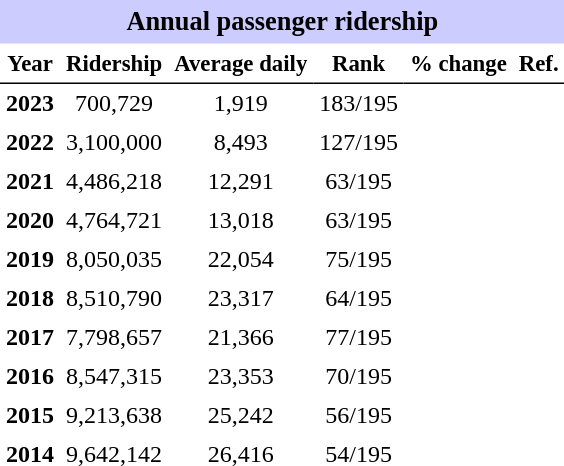<table class="toccolours" cellpadding="4" cellspacing="0" style="text-align:right;">
<tr>
<th colspan="6"  style="background-color:#ccf; background-color:#ccf; font-size:110%; text-align:center;">Annual passenger ridership</th>
</tr>
<tr style="font-size:95%; text-align:center">
<th style="border-bottom:1px solid black">Year</th>
<th style="border-bottom:1px solid black">Ridership</th>
<th style="border-bottom:1px solid black">Average daily</th>
<th style="border-bottom:1px solid black">Rank</th>
<th style="border-bottom:1px solid black">% change</th>
<th style="border-bottom:1px solid black">Ref.</th>
</tr>
<tr style="text-align:center;">
<td><strong>2023</strong></td>
<td>700,729</td>
<td>1,919</td>
<td>183/195</td>
<td></td>
<td></td>
</tr>
<tr>
</tr>
<tr style="text-align:center;">
<td><strong>2022</strong></td>
<td>3,100,000</td>
<td>8,493</td>
<td>127/195</td>
<td></td>
<td></td>
</tr>
<tr style="text-align:center;">
<td><strong>2021</strong></td>
<td>4,486,218</td>
<td>12,291</td>
<td>63/195</td>
<td></td>
<td></td>
</tr>
<tr style="text-align:center;">
<td><strong>2020</strong></td>
<td>4,764,721</td>
<td>13,018</td>
<td>63/195</td>
<td></td>
<td></td>
</tr>
<tr style="text-align:center;">
<td><strong>2019</strong></td>
<td>8,050,035</td>
<td>22,054</td>
<td>75/195</td>
<td></td>
<td></td>
</tr>
<tr style="text-align:center;">
<td><strong>2018</strong></td>
<td>8,510,790</td>
<td>23,317</td>
<td>64/195</td>
<td></td>
<td></td>
</tr>
<tr style="text-align:center;">
<td><strong>2017</strong></td>
<td>7,798,657</td>
<td>21,366</td>
<td>77/195</td>
<td></td>
<td></td>
</tr>
<tr style="text-align:center;">
<td><strong>2016</strong></td>
<td>8,547,315</td>
<td>23,353</td>
<td>70/195</td>
<td></td>
<td></td>
</tr>
<tr style="text-align:center;">
<td><strong>2015</strong></td>
<td>9,213,638</td>
<td>25,242</td>
<td>56/195</td>
<td></td>
<td></td>
</tr>
<tr style="text-align:center;">
<td><strong>2014</strong></td>
<td>9,642,142</td>
<td>26,416</td>
<td>54/195</td>
<td></td>
<td></td>
</tr>
</table>
